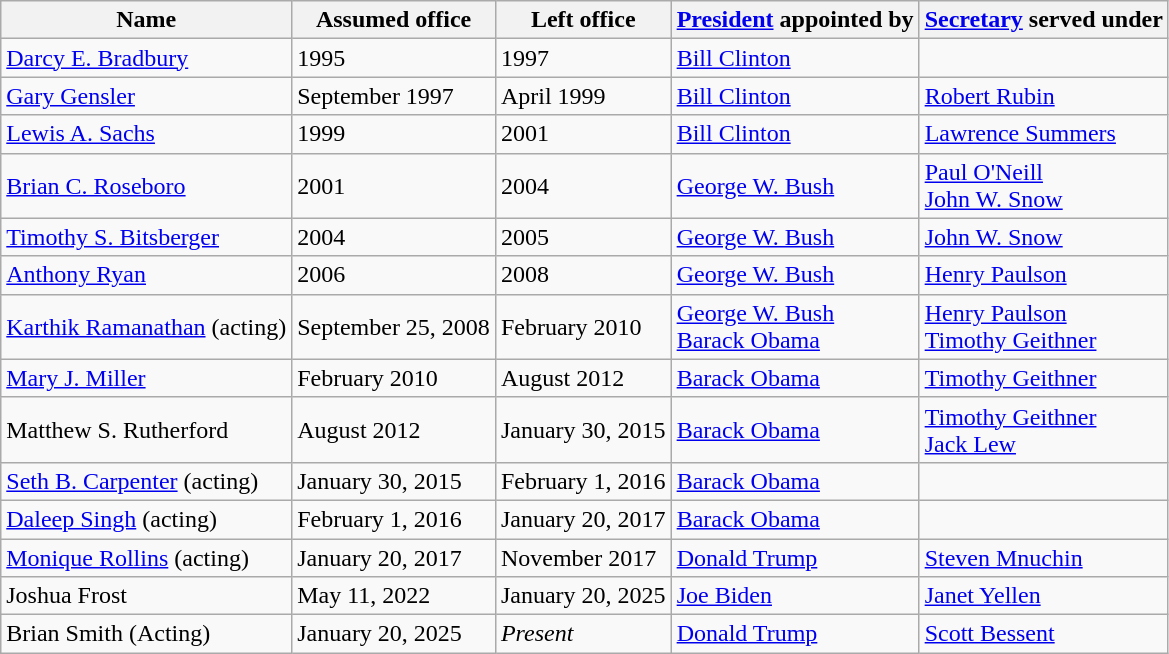<table class="wikitable">
<tr>
<th>Name</th>
<th>Assumed office</th>
<th>Left office</th>
<th><a href='#'>President</a> appointed by</th>
<th><a href='#'>Secretary</a> served under</th>
</tr>
<tr>
<td><a href='#'>Darcy E. Bradbury</a></td>
<td>1995</td>
<td>1997</td>
<td><a href='#'>Bill Clinton</a></td>
<td></td>
</tr>
<tr>
<td><a href='#'>Gary Gensler</a></td>
<td>September 1997</td>
<td>April 1999</td>
<td><a href='#'>Bill Clinton</a></td>
<td><a href='#'>Robert Rubin</a></td>
</tr>
<tr>
<td><a href='#'>Lewis A. Sachs</a></td>
<td>1999</td>
<td>2001</td>
<td><a href='#'>Bill Clinton</a></td>
<td><a href='#'>Lawrence Summers</a></td>
</tr>
<tr>
<td><a href='#'>Brian C. Roseboro</a></td>
<td>2001</td>
<td>2004</td>
<td><a href='#'>George W. Bush</a></td>
<td><a href='#'>Paul O'Neill</a><br><a href='#'>John W. Snow</a></td>
</tr>
<tr>
<td><a href='#'>Timothy S. Bitsberger</a></td>
<td>2004</td>
<td>2005</td>
<td><a href='#'>George W. Bush</a></td>
<td><a href='#'>John W. Snow</a></td>
</tr>
<tr>
<td><a href='#'>Anthony Ryan</a></td>
<td>2006</td>
<td>2008</td>
<td><a href='#'>George W. Bush</a></td>
<td><a href='#'>Henry Paulson</a></td>
</tr>
<tr>
<td><a href='#'>Karthik Ramanathan</a> (acting)</td>
<td>September 25, 2008</td>
<td>February 2010</td>
<td><a href='#'>George W. Bush</a><br><a href='#'>Barack Obama</a></td>
<td><a href='#'>Henry Paulson</a><br><a href='#'>Timothy Geithner</a></td>
</tr>
<tr>
<td><a href='#'>Mary J. Miller</a></td>
<td>February 2010</td>
<td>August 2012</td>
<td><a href='#'>Barack Obama</a></td>
<td><a href='#'>Timothy Geithner</a></td>
</tr>
<tr>
<td>Matthew S. Rutherford</td>
<td>August 2012</td>
<td>January 30, 2015</td>
<td><a href='#'>Barack Obama</a></td>
<td><a href='#'>Timothy Geithner</a><br><a href='#'>Jack Lew</a></td>
</tr>
<tr>
<td><a href='#'>Seth B. Carpenter</a> (acting)</td>
<td>January 30, 2015</td>
<td>February 1, 2016</td>
<td><a href='#'>Barack Obama</a></td>
<td></td>
</tr>
<tr>
<td><a href='#'>Daleep Singh</a> (acting)</td>
<td>February 1, 2016</td>
<td>January 20, 2017</td>
<td><a href='#'>Barack Obama</a></td>
<td></td>
</tr>
<tr>
<td><a href='#'>Monique Rollins</a> (acting)</td>
<td>January 20, 2017</td>
<td>November 2017</td>
<td><a href='#'>Donald Trump</a></td>
<td><a href='#'>Steven Mnuchin</a></td>
</tr>
<tr>
<td>Joshua Frost</td>
<td>May 11, 2022</td>
<td>January 20, 2025</td>
<td><a href='#'>Joe Biden</a></td>
<td><a href='#'>Janet Yellen</a></td>
</tr>
<tr>
<td>Brian Smith (Acting)</td>
<td>January 20, 2025</td>
<td><em>Present</em></td>
<td><a href='#'>Donald Trump</a></td>
<td><a href='#'>Scott Bessent</a></td>
</tr>
</table>
